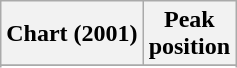<table class="wikitable plainrowheaders sortable" style="text-align:center;">
<tr>
<th scope="col">Chart (2001)</th>
<th scope="col">Peak<br>position</th>
</tr>
<tr>
</tr>
<tr>
</tr>
</table>
